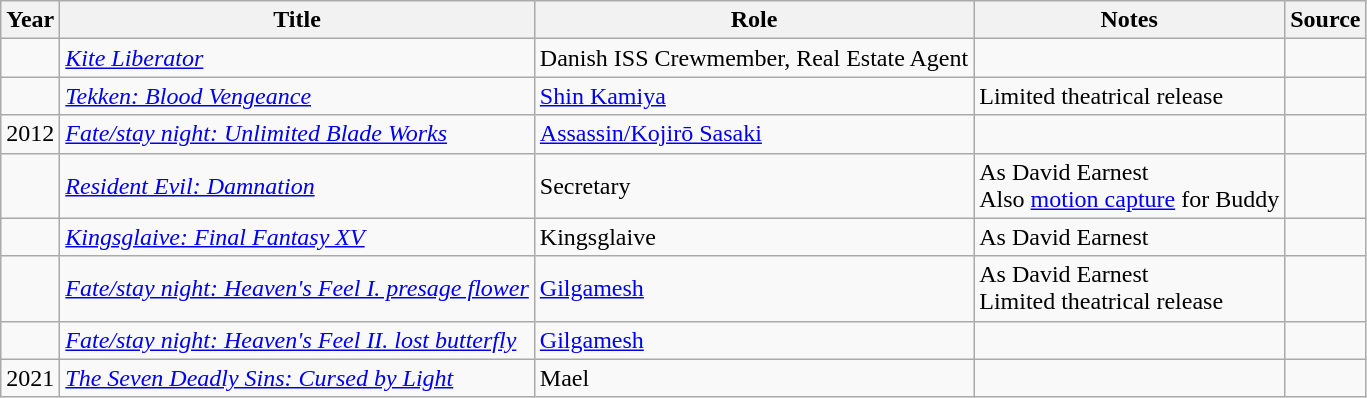<table class="wikitable sortable plainrowheaders">
<tr>
<th>Year</th>
<th>Title</th>
<th>Role</th>
<th class="unsortable">Notes</th>
<th class="unsortable">Source</th>
</tr>
<tr>
<td></td>
<td><em><a href='#'>Kite Liberator</a></em></td>
<td>Danish ISS Crewmember, Real Estate Agent</td>
<td></td>
<td></td>
</tr>
<tr>
<td></td>
<td><em><a href='#'>Tekken: Blood Vengeance</a></em></td>
<td><a href='#'>Shin Kamiya</a></td>
<td>Limited theatrical release</td>
<td></td>
</tr>
<tr>
<td>2012</td>
<td><em><a href='#'>Fate/stay night: Unlimited Blade Works</a></em></td>
<td><a href='#'>Assassin/Kojirō Sasaki</a></td>
<td></td>
<td></td>
</tr>
<tr>
<td></td>
<td><em><a href='#'>Resident Evil: Damnation</a></em></td>
<td>Secretary</td>
<td>As David Earnest<br>Also <a href='#'>motion capture</a> for Buddy</td>
<td></td>
</tr>
<tr>
<td></td>
<td><em><a href='#'>Kingsglaive: Final Fantasy XV</a></em></td>
<td>Kingsglaive</td>
<td>As David Earnest</td>
<td></td>
</tr>
<tr>
<td></td>
<td><em><a href='#'>Fate/stay night: Heaven's Feel I. presage flower</a></em></td>
<td><a href='#'>Gilgamesh</a></td>
<td>As David Earnest<br>Limited theatrical release</td>
<td></td>
</tr>
<tr>
<td></td>
<td><em><a href='#'>Fate/stay night: Heaven's Feel II. lost butterfly</a></em></td>
<td><a href='#'>Gilgamesh</a></td>
<td></td>
<td></td>
</tr>
<tr>
<td>2021</td>
<td><em><a href='#'>The Seven Deadly Sins: Cursed by Light</a></em></td>
<td>Mael</td>
<td></td>
<td></td>
</tr>
</table>
